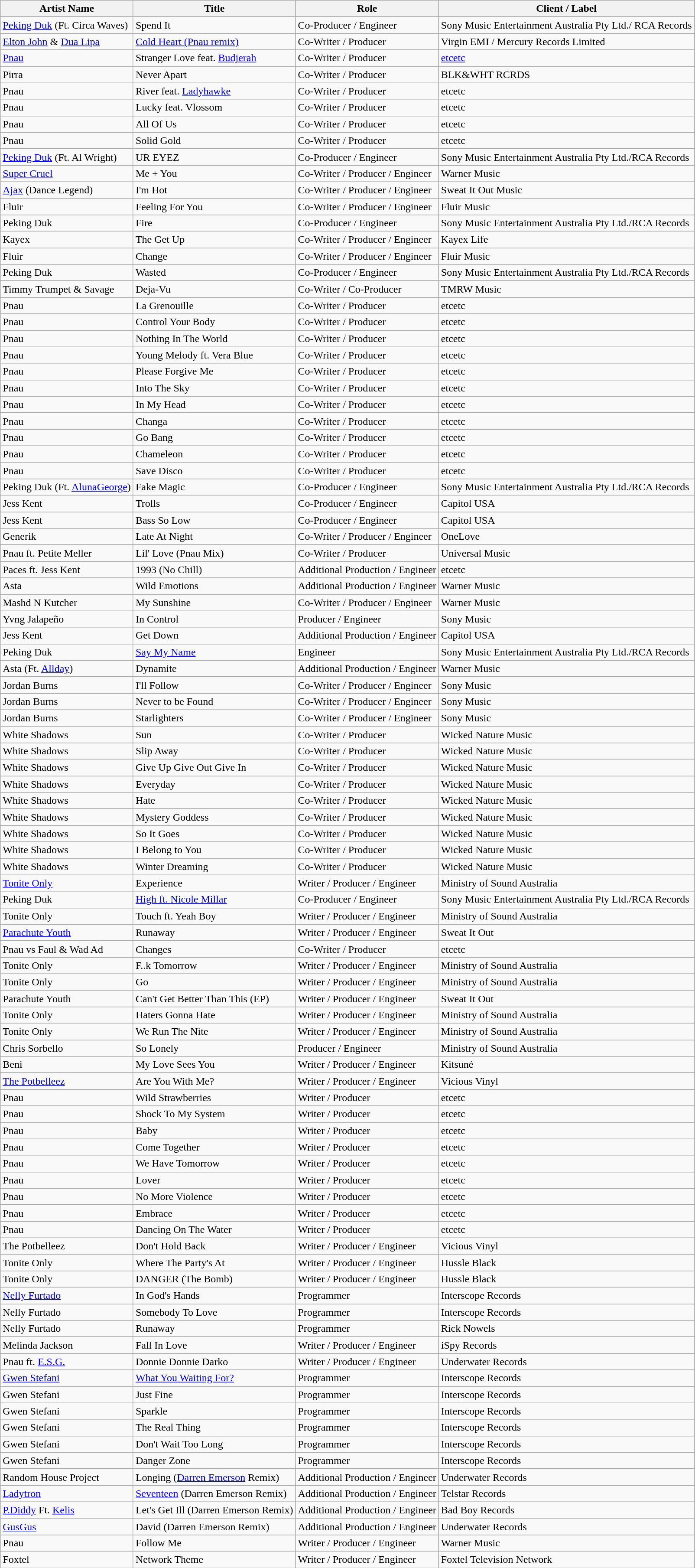<table class="wikitable">
<tr>
<th>Artist Name</th>
<th>Title</th>
<th>Role</th>
<th>Client / Label</th>
</tr>
<tr>
<td><a href='#'>Peking Duk</a> (Ft. Circa Waves)</td>
<td>Spend It</td>
<td>Co-Producer / Engineer</td>
<td>Sony Music Entertainment Australia Pty Ltd./ RCA Records</td>
</tr>
<tr>
<td><a href='#'>Elton John</a> & <a href='#'>Dua Lipa</a></td>
<td><a href='#'> Cold Heart (Pnau remix)</a></td>
<td>Co-Writer / Producer</td>
<td>Virgin EMI / Mercury Records Limited</td>
</tr>
<tr>
<td><a href='#'>Pnau</a></td>
<td>Stranger Love feat. <a href='#'>Budjerah</a></td>
<td>Co-Writer / Producer</td>
<td><a href='#'>etcetc</a></td>
</tr>
<tr>
<td>Pirra</td>
<td>Never Apart</td>
<td>Co-Writer / Producer</td>
<td>BLK&WHT RCRDS</td>
</tr>
<tr>
<td>Pnau</td>
<td>River feat. <a href='#'>Ladyhawke</a></td>
<td>Co-Writer / Producer</td>
<td>etcetc</td>
</tr>
<tr>
<td>Pnau</td>
<td>Lucky feat. Vlossom</td>
<td>Co-Writer / Producer</td>
<td>etcetc</td>
</tr>
<tr>
<td>Pnau</td>
<td>All Of Us</td>
<td>Co-Writer / Producer</td>
<td>etcetc</td>
</tr>
<tr>
<td>Pnau</td>
<td>Solid Gold</td>
<td>Co-Writer / Producer</td>
<td>etcetc</td>
</tr>
<tr>
<td><a href='#'>Peking Duk</a> (Ft. Al Wright)</td>
<td>UR EYEZ</td>
<td>Co-Producer / Engineer</td>
<td>Sony Music Entertainment Australia Pty Ltd./RCA Records</td>
</tr>
<tr>
<td><a href='#'>Super Cruel</a></td>
<td>Me + You</td>
<td>Co-Writer / Producer / Engineer</td>
<td>Warner Music</td>
</tr>
<tr>
<td><a href='#'>Ajax</a> (Dance Legend)</td>
<td>I'm Hot</td>
<td>Co-Writer / Producer / Engineer</td>
<td>Sweat It Out Music</td>
</tr>
<tr>
<td>Fluir</td>
<td>Feeling For You</td>
<td>Co-Writer / Producer / Engineer</td>
<td>Fluir Music</td>
</tr>
<tr>
<td>Peking Duk</td>
<td>Fire</td>
<td>Co-Producer / Engineer</td>
<td>Sony Music Entertainment Australia Pty Ltd./RCA Records</td>
</tr>
<tr>
<td>Kayex</td>
<td>The Get Up</td>
<td>Co-Writer / Producer / Engineer</td>
<td>Kayex Life</td>
</tr>
<tr>
<td>Fluir</td>
<td>Change</td>
<td>Co-Writer / Producer / Engineer</td>
<td>Fluir Music</td>
</tr>
<tr>
<td>Peking Duk</td>
<td>Wasted</td>
<td>Co-Producer / Engineer</td>
<td>Sony Music Entertainment Australia Pty Ltd./RCA Records</td>
</tr>
<tr>
<td>Timmy Trumpet & Savage</td>
<td>Deja-Vu</td>
<td>Co-Writer / Co-Producer</td>
<td>TMRW Music</td>
</tr>
<tr>
<td>Pnau</td>
<td>La Grenouille</td>
<td>Co-Writer / Producer</td>
<td>etcetc</td>
</tr>
<tr>
<td>Pnau</td>
<td>Control Your Body</td>
<td>Co-Writer / Producer</td>
<td>etcetc</td>
</tr>
<tr>
<td>Pnau</td>
<td>Nothing In The World</td>
<td>Co-Writer / Producer</td>
<td>etcetc</td>
</tr>
<tr>
<td>Pnau</td>
<td>Young Melody ft. Vera Blue</td>
<td>Co-Writer / Producer</td>
<td>etcetc</td>
</tr>
<tr>
<td>Pnau</td>
<td>Please Forgive Me</td>
<td>Co-Writer / Producer</td>
<td>etcetc</td>
</tr>
<tr>
<td>Pnau</td>
<td>Into The Sky</td>
<td>Co-Writer / Producer</td>
<td>etcetc</td>
</tr>
<tr>
<td>Pnau</td>
<td>In My Head</td>
<td>Co-Writer / Producer</td>
<td>etcetc</td>
</tr>
<tr>
<td>Pnau</td>
<td>Changa</td>
<td>Co-Writer / Producer</td>
<td>etcetc</td>
</tr>
<tr>
<td>Pnau</td>
<td>Go Bang</td>
<td>Co-Writer / Producer</td>
<td>etcetc</td>
</tr>
<tr>
<td>Pnau</td>
<td>Chameleon</td>
<td>Co-Writer / Producer</td>
<td>etcetc</td>
</tr>
<tr>
<td>Pnau</td>
<td>Save Disco</td>
<td>Co-Writer / Producer</td>
<td>etcetc</td>
</tr>
<tr>
<td>Peking Duk (Ft. <a href='#'>AlunaGeorge</a>)</td>
<td>Fake Magic</td>
<td>Co-Producer / Engineer</td>
<td>Sony Music Entertainment Australia Pty Ltd./RCA Records</td>
</tr>
<tr>
<td>Jess Kent</td>
<td>Trolls</td>
<td>Co-Producer / Engineer</td>
<td>Capitol USA</td>
</tr>
<tr>
<td>Jess Kent</td>
<td>Bass So Low</td>
<td>Co-Producer / Engineer</td>
<td>Capitol USA</td>
</tr>
<tr>
<td>Generik</td>
<td>Late At Night</td>
<td>Co-Writer / Producer / Engineer</td>
<td>OneLove</td>
</tr>
<tr>
<td>Pnau ft. Petite Meller</td>
<td>Lil' Love (Pnau Mix)</td>
<td>Co-Writer / Producer</td>
<td>Universal Music</td>
</tr>
<tr>
<td>Paces ft. Jess Kent</td>
<td>1993 (No Chill)</td>
<td>Additional Production / Engineer</td>
<td>etcetc</td>
</tr>
<tr>
<td>Asta</td>
<td>Wild Emotions</td>
<td>Additional Production / Engineer</td>
<td>Warner Music</td>
</tr>
<tr>
<td>Mashd N Kutcher</td>
<td>My Sunshine</td>
<td>Co-Writer / Producer / Engineer</td>
<td>Warner Music</td>
</tr>
<tr>
<td>Yvng Jalapeño</td>
<td>In Control</td>
<td>Producer / Engineer</td>
<td>Sony Music</td>
</tr>
<tr>
<td>Jess Kent</td>
<td>Get Down</td>
<td>Additional Production / Engineer</td>
<td>Capitol USA</td>
</tr>
<tr>
<td>Peking Duk</td>
<td><a href='#'>Say My Name</a></td>
<td>Engineer</td>
<td>Sony Music Entertainment Australia Pty Ltd./RCA Records</td>
</tr>
<tr>
<td>Asta (Ft. <a href='#'>Allday</a>)</td>
<td>Dynamite</td>
<td>Additional Production / Engineer</td>
<td>Warner Music</td>
</tr>
<tr>
<td>Jordan Burns</td>
<td>I'll Follow</td>
<td>Co-Writer / Producer / Engineer</td>
<td>Sony Music</td>
</tr>
<tr>
<td>Jordan Burns</td>
<td>Never to be Found</td>
<td>Co-Writer / Producer / Engineer</td>
<td>Sony Music</td>
</tr>
<tr>
<td>Jordan Burns</td>
<td>Starlighters</td>
<td>Co-Writer / Producer / Engineer</td>
<td>Sony Music</td>
</tr>
<tr>
<td>White Shadows</td>
<td>Sun</td>
<td>Co-Writer / Producer</td>
<td>Wicked Nature Music</td>
</tr>
<tr>
<td>White Shadows</td>
<td>Slip Away</td>
<td>Co-Writer / Producer</td>
<td>Wicked Nature Music</td>
</tr>
<tr>
<td>White Shadows</td>
<td>Give Up Give Out Give In</td>
<td>Co-Writer / Producer</td>
<td>Wicked Nature Music</td>
</tr>
<tr>
<td>White Shadows</td>
<td>Everyday</td>
<td>Co-Writer / Producer</td>
<td>Wicked Nature Music</td>
</tr>
<tr>
<td>White Shadows</td>
<td>Hate</td>
<td>Co-Writer / Producer</td>
<td>Wicked Nature Music</td>
</tr>
<tr>
<td>White Shadows</td>
<td>Mystery Goddess</td>
<td>Co-Writer / Producer</td>
<td>Wicked Nature Music</td>
</tr>
<tr>
<td>White Shadows</td>
<td>So It Goes</td>
<td>Co-Writer / Producer</td>
<td>Wicked Nature Music</td>
</tr>
<tr>
<td>White Shadows</td>
<td>I Belong to You</td>
<td>Co-Writer / Producer</td>
<td>Wicked Nature Music</td>
</tr>
<tr>
<td>White Shadows</td>
<td>Winter Dreaming</td>
<td>Co-Writer / Producer</td>
<td>Wicked Nature Music</td>
</tr>
<tr>
<td><a href='#'>Tonite Only</a></td>
<td>Experience</td>
<td>Writer / Producer / Engineer</td>
<td>Ministry of Sound Australia</td>
</tr>
<tr>
<td>Peking Duk</td>
<td><a href='#'>High ft. Nicole Millar</a></td>
<td>Co-Producer / Engineer</td>
<td>Sony Music Entertainment Australia Pty Ltd./RCA Records</td>
</tr>
<tr>
<td>Tonite Only</td>
<td>Touch ft. Yeah Boy</td>
<td>Writer / Producer / Engineer</td>
<td>Ministry of Sound Australia</td>
</tr>
<tr>
<td><a href='#'>Parachute Youth</a></td>
<td>Runaway</td>
<td>Writer / Producer / Engineer</td>
<td>Sweat It Out</td>
</tr>
<tr>
<td>Pnau vs Faul & Wad Ad</td>
<td>Changes</td>
<td>Co-Writer / Producer</td>
<td>etcetc</td>
</tr>
<tr>
<td>Tonite Only</td>
<td>F..k Tomorrow</td>
<td>Writer / Producer / Engineer</td>
<td>Ministry of Sound Australia</td>
</tr>
<tr>
<td>Tonite Only</td>
<td>Go</td>
<td>Writer / Producer / Engineer</td>
<td>Ministry of Sound Australia</td>
</tr>
<tr>
<td>Parachute Youth</td>
<td>Can't Get Better Than This (EP)</td>
<td>Writer / Producer / Engineer</td>
<td>Sweat It Out</td>
</tr>
<tr>
<td>Tonite Only</td>
<td>Haters Gonna Hate</td>
<td>Writer / Producer / Engineer</td>
<td>Ministry of Sound Australia</td>
</tr>
<tr>
<td>Tonite Only</td>
<td>We Run The Nite</td>
<td>Writer / Producer / Engineer</td>
<td>Ministry of Sound Australia</td>
</tr>
<tr>
<td>Chris Sorbello</td>
<td>So Lonely</td>
<td>Producer / Engineer</td>
<td>Ministry of Sound Australia</td>
</tr>
<tr>
<td>Beni</td>
<td>My Love Sees You</td>
<td>Writer / Producer / Engineer</td>
<td>Kitsuné</td>
</tr>
<tr>
<td><a href='#'>The Potbelleez</a></td>
<td>Are You With Me?</td>
<td>Writer / Producer / Engineer</td>
<td>Vicious Vinyl</td>
</tr>
<tr>
<td>Pnau</td>
<td>Wild Strawberries</td>
<td>Writer / Producer</td>
<td>etcetc</td>
</tr>
<tr>
<td>Pnau</td>
<td>Shock To My System</td>
<td>Writer / Producer</td>
<td>etcetc</td>
</tr>
<tr>
<td>Pnau</td>
<td>Baby</td>
<td>Writer / Producer</td>
<td>etcetc</td>
</tr>
<tr>
<td>Pnau</td>
<td>Come Together</td>
<td>Writer / Producer</td>
<td>etcetc</td>
</tr>
<tr>
<td>Pnau</td>
<td>We Have Tomorrow</td>
<td>Writer / Producer</td>
<td>etcetc</td>
</tr>
<tr>
<td>Pnau</td>
<td>Lover</td>
<td>Writer / Producer</td>
<td>etcetc</td>
</tr>
<tr>
<td>Pnau</td>
<td>No More Violence</td>
<td>Writer / Producer</td>
<td>etcetc</td>
</tr>
<tr>
<td>Pnau</td>
<td>Embrace</td>
<td>Writer / Producer</td>
<td>etcetc</td>
</tr>
<tr>
<td>Pnau</td>
<td>Dancing On The Water</td>
<td>Writer / Producer</td>
<td>etcetc</td>
</tr>
<tr>
<td>The Potbelleez</td>
<td>Don't Hold Back</td>
<td>Writer / Producer / Engineer</td>
<td>Vicious Vinyl</td>
</tr>
<tr>
<td>Tonite Only</td>
<td>Where The Party's At</td>
<td>Writer / Producer / Engineer</td>
<td>Hussle Black</td>
</tr>
<tr>
<td>Tonite Only</td>
<td>DANGER (The Bomb)</td>
<td>Writer / Producer / Engineer</td>
<td>Hussle Black</td>
</tr>
<tr>
<td><a href='#'>Nelly Furtado</a></td>
<td>In God's Hands</td>
<td>Programmer</td>
<td>Interscope Records</td>
</tr>
<tr>
<td>Nelly Furtado</td>
<td>Somebody To Love</td>
<td>Programmer</td>
<td>Interscope Records</td>
</tr>
<tr>
<td>Nelly Furtado</td>
<td>Runaway</td>
<td>Programmer</td>
<td>Rick Nowels</td>
</tr>
<tr>
<td>Melinda Jackson</td>
<td>Fall In Love</td>
<td>Writer / Producer / Engineer</td>
<td>iSpy Records</td>
</tr>
<tr>
<td>Pnau ft. <a href='#'>E.S.G.</a></td>
<td>Donnie Donnie Darko</td>
<td>Writer / Producer / Engineer</td>
<td>Underwater Records</td>
</tr>
<tr>
<td><a href='#'>Gwen Stefani</a></td>
<td><a href='#'>What You Waiting For?</a></td>
<td>Programmer</td>
<td>Interscope Records</td>
</tr>
<tr>
<td>Gwen Stefani</td>
<td>Just Fine</td>
<td>Programmer</td>
<td>Interscope Records</td>
</tr>
<tr>
<td>Gwen Stefani</td>
<td>Sparkle</td>
<td>Programmer</td>
<td>Interscope Records</td>
</tr>
<tr>
<td>Gwen Stefani</td>
<td>The Real Thing</td>
<td>Programmer</td>
<td>Interscope Records</td>
</tr>
<tr>
<td>Gwen Stefani</td>
<td>Don't Wait Too Long</td>
<td>Programmer</td>
<td>Interscope Records</td>
</tr>
<tr>
<td>Gwen Stefani</td>
<td>Danger Zone</td>
<td>Programmer</td>
<td>Interscope Records</td>
</tr>
<tr>
<td>Random House Project</td>
<td>Longing (<a href='#'>Darren Emerson</a> Remix)</td>
<td>Additional Production / Engineer</td>
<td>Underwater Records</td>
</tr>
<tr>
<td><a href='#'>Ladytron</a></td>
<td><a href='#'>Seventeen</a> (Darren Emerson Remix)</td>
<td>Additional Production / Engineer</td>
<td>Telstar Records</td>
</tr>
<tr>
<td><a href='#'>P.Diddy</a> Ft. <a href='#'>Kelis</a></td>
<td>Let's Get Ill (Darren Emerson Remix)</td>
<td>Additional Production / Engineer</td>
<td>Bad Boy Records</td>
</tr>
<tr>
<td><a href='#'>GusGus</a></td>
<td>David (Darren Emerson Remix)</td>
<td>Additional Production / Engineer</td>
<td>Underwater Records</td>
</tr>
<tr>
<td>Pnau</td>
<td>Follow Me</td>
<td>Writer / Producer / Engineer</td>
<td>Warner Music</td>
</tr>
<tr>
<td>Foxtel</td>
<td>Network Theme</td>
<td>Writer / Producer / Engineer</td>
<td>Foxtel Television Network</td>
</tr>
</table>
